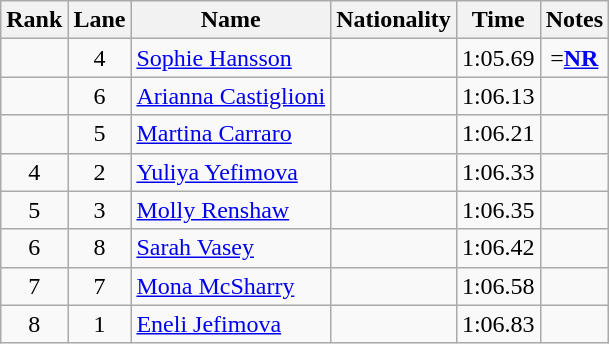<table class="wikitable sortable" style="text-align:center">
<tr>
<th>Rank</th>
<th>Lane</th>
<th>Name</th>
<th>Nationality</th>
<th>Time</th>
<th>Notes</th>
</tr>
<tr>
<td></td>
<td>4</td>
<td align=left><a href='#'>Sophie Hansson</a></td>
<td align=left></td>
<td>1:05.69</td>
<td>=<strong><a href='#'>NR</a></strong></td>
</tr>
<tr>
<td></td>
<td>6</td>
<td align=left><a href='#'>Arianna Castiglioni</a></td>
<td align=left></td>
<td>1:06.13</td>
<td></td>
</tr>
<tr>
<td></td>
<td>5</td>
<td align=left><a href='#'>Martina Carraro</a></td>
<td align=left></td>
<td>1:06.21</td>
<td></td>
</tr>
<tr>
<td>4</td>
<td>2</td>
<td align=left><a href='#'>Yuliya Yefimova</a></td>
<td align=left></td>
<td>1:06.33</td>
<td></td>
</tr>
<tr>
<td>5</td>
<td>3</td>
<td align=left><a href='#'>Molly Renshaw</a></td>
<td align=left></td>
<td>1:06.35</td>
<td></td>
</tr>
<tr>
<td>6</td>
<td>8</td>
<td align=left><a href='#'>Sarah Vasey</a></td>
<td align=left></td>
<td>1:06.42</td>
<td></td>
</tr>
<tr>
<td>7</td>
<td>7</td>
<td align=left><a href='#'>Mona McSharry</a></td>
<td align=left></td>
<td>1:06.58</td>
<td></td>
</tr>
<tr>
<td>8</td>
<td>1</td>
<td align=left><a href='#'>Eneli Jefimova</a></td>
<td align=left></td>
<td>1:06.83</td>
<td></td>
</tr>
</table>
